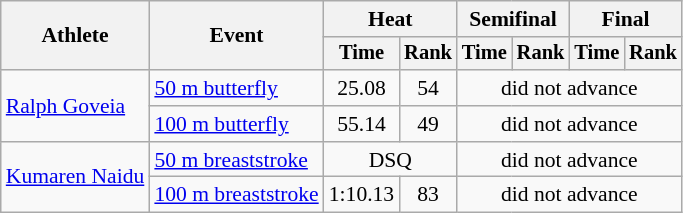<table class="wikitable" style="text-align:center; font-size:90%">
<tr>
<th rowspan="2">Athlete</th>
<th rowspan="2">Event</th>
<th colspan="2">Heat</th>
<th colspan="2">Semifinal</th>
<th colspan="2">Final</th>
</tr>
<tr style="font-size:95%">
<th>Time</th>
<th>Rank</th>
<th>Time</th>
<th>Rank</th>
<th>Time</th>
<th>Rank</th>
</tr>
<tr>
<td align=left rowspan=2><a href='#'>Ralph Goveia</a></td>
<td align=left><a href='#'>50 m butterfly</a></td>
<td>25.08</td>
<td>54</td>
<td colspan=4>did not advance</td>
</tr>
<tr>
<td align=left><a href='#'>100 m butterfly</a></td>
<td>55.14</td>
<td>49</td>
<td colspan=4>did not advance</td>
</tr>
<tr>
<td align=left rowspan=2><a href='#'>Kumaren Naidu</a></td>
<td align=left><a href='#'>50 m breaststroke</a></td>
<td colspan=2>DSQ</td>
<td colspan=4>did not advance</td>
</tr>
<tr>
<td align=left><a href='#'>100 m breaststroke</a></td>
<td>1:10.13</td>
<td>83</td>
<td colspan=4>did not advance</td>
</tr>
</table>
